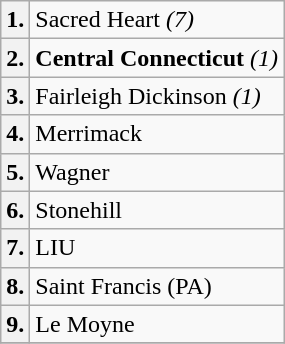<table class="wikitable">
<tr>
<th>1.</th>
<td>Sacred Heart <em>(7)</em></td>
</tr>
<tr>
<th>2.</th>
<td><strong>Central Connecticut</strong> <em>(1)</em></td>
</tr>
<tr>
<th>3.</th>
<td>Fairleigh Dickinson <em>(1)</em></td>
</tr>
<tr>
<th>4.</th>
<td>Merrimack</td>
</tr>
<tr>
<th>5.</th>
<td>Wagner</td>
</tr>
<tr>
<th>6.</th>
<td>Stonehill</td>
</tr>
<tr>
<th>7.</th>
<td>LIU</td>
</tr>
<tr>
<th>8.</th>
<td>Saint Francis (PA)</td>
</tr>
<tr>
<th>9.</th>
<td>Le Moyne</td>
</tr>
<tr>
</tr>
</table>
